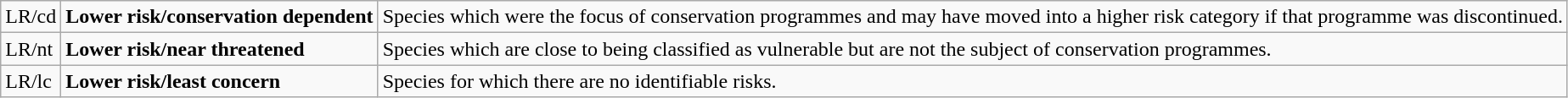<table class="wikitable" style="text-align:left">
<tr>
<td>LR/cd</td>
<td><strong>Lower risk/conservation dependent</strong></td>
<td>Species which were the focus of conservation programmes and may have moved into a higher risk category if that programme was discontinued.</td>
</tr>
<tr>
<td>LR/nt</td>
<td><strong>Lower risk/near threatened</strong></td>
<td>Species which are close to being classified as vulnerable but are not the subject of conservation programmes.</td>
</tr>
<tr>
<td>LR/lc</td>
<td><strong>Lower risk/least concern</strong></td>
<td>Species for which there are no identifiable risks.</td>
</tr>
</table>
